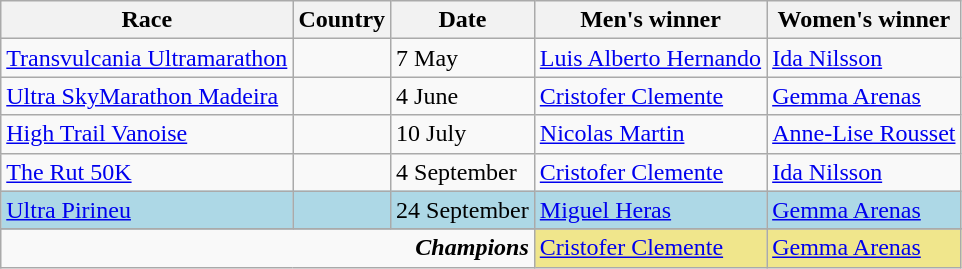<table class="wikitable" width= style="font-size:90%; text-align:center;">
<tr>
<th>Race</th>
<th>Country</th>
<th>Date</th>
<th>Men's winner</th>
<th>Women's winner</th>
</tr>
<tr>
<td><a href='#'>Transvulcania Ultramarathon</a></td>
<td></td>
<td>7 May</td>
<td> <a href='#'>Luis Alberto Hernando</a></td>
<td> <a href='#'>Ida Nilsson</a></td>
</tr>
<tr>
<td><a href='#'>Ultra SkyMarathon Madeira</a></td>
<td></td>
<td>4 June</td>
<td> <a href='#'>Cristofer Clemente</a></td>
<td> <a href='#'>Gemma Arenas</a></td>
</tr>
<tr>
<td><a href='#'>High Trail Vanoise</a></td>
<td></td>
<td>10 July</td>
<td> <a href='#'>Nicolas Martin</a></td>
<td> <a href='#'>Anne-Lise Rousset</a></td>
</tr>
<tr>
<td><a href='#'>The Rut 50K</a></td>
<td></td>
<td>4 September</td>
<td> <a href='#'>Cristofer Clemente</a></td>
<td> <a href='#'>Ida Nilsson</a></td>
</tr>
<tr bgcolor=lightblue>
<td><a href='#'>Ultra Pirineu</a></td>
<td></td>
<td>24 September</td>
<td> <a href='#'>Miguel Heras</a></td>
<td> <a href='#'>Gemma Arenas</a></td>
</tr>
<tr>
</tr>
<tr>
<td colspan=3 align=right><strong><em>Champions</em></strong></td>
<td bgcolor=Khaki> <a href='#'>Cristofer Clemente</a></td>
<td bgcolor=Khaki> <a href='#'>Gemma Arenas</a></td>
</tr>
</table>
